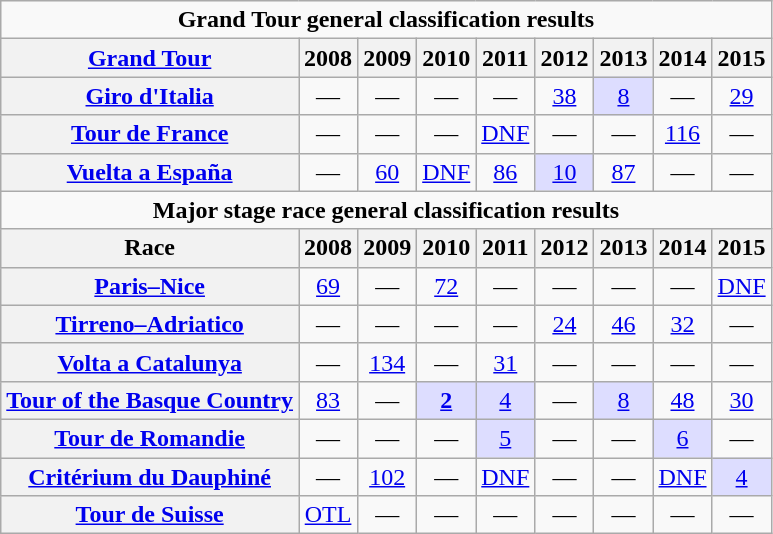<table class="wikitable plainrowheaders">
<tr>
<td colspan=9 align="center"><strong>Grand Tour general classification results</strong></td>
</tr>
<tr>
<th scope="col"><a href='#'>Grand Tour</a></th>
<th scope="col">2008</th>
<th scope="col">2009</th>
<th scope="col">2010</th>
<th scope="col">2011</th>
<th scope="col">2012</th>
<th scope="col">2013</th>
<th scope="col">2014</th>
<th scope="col">2015</th>
</tr>
<tr style="text-align:center;">
<th scope="row"> <a href='#'>Giro d'Italia</a></th>
<td>—</td>
<td>—</td>
<td>—</td>
<td>—</td>
<td><a href='#'>38</a></td>
<td style="background:#ddf;"><a href='#'>8</a></td>
<td>—</td>
<td><a href='#'>29</a></td>
</tr>
<tr style="text-align:center;">
<th scope="row"> <a href='#'>Tour de France</a></th>
<td>—</td>
<td>—</td>
<td>—</td>
<td><a href='#'>DNF</a></td>
<td>—</td>
<td>—</td>
<td><a href='#'>116</a></td>
<td>—</td>
</tr>
<tr style="text-align:center;">
<th scope="row"> <a href='#'>Vuelta a España</a></th>
<td>—</td>
<td><a href='#'>60</a></td>
<td><a href='#'>DNF</a></td>
<td><a href='#'>86</a></td>
<td style="background:#ddf;"><a href='#'>10</a></td>
<td><a href='#'>87</a></td>
<td>—</td>
<td>—</td>
</tr>
<tr>
<td colspan=9 align="center"><strong>Major stage race general classification results</strong></td>
</tr>
<tr>
<th scope="col">Race</th>
<th scope="col">2008</th>
<th scope="col">2009</th>
<th scope="col">2010</th>
<th scope="col">2011</th>
<th scope="col">2012</th>
<th scope="col">2013</th>
<th scope="col">2014</th>
<th scope="col">2015</th>
</tr>
<tr style="text-align:center;">
<th scope="row"> <a href='#'>Paris–Nice</a></th>
<td><a href='#'>69</a></td>
<td>—</td>
<td><a href='#'>72</a></td>
<td>—</td>
<td>—</td>
<td>—</td>
<td>—</td>
<td><a href='#'>DNF</a></td>
</tr>
<tr style="text-align:center;">
<th scope="row"> <a href='#'>Tirreno–Adriatico</a></th>
<td>—</td>
<td>—</td>
<td>—</td>
<td>—</td>
<td><a href='#'>24</a></td>
<td><a href='#'>46</a></td>
<td><a href='#'>32</a></td>
<td>—</td>
</tr>
<tr style="text-align:center;">
<th scope="row"> <a href='#'>Volta a Catalunya</a></th>
<td>—</td>
<td><a href='#'>134</a></td>
<td>—</td>
<td><a href='#'>31</a></td>
<td>—</td>
<td>—</td>
<td>—</td>
<td>—</td>
</tr>
<tr style="text-align:center;">
<th scope="row"> <a href='#'>Tour of the Basque Country</a></th>
<td><a href='#'>83</a></td>
<td>—</td>
<td style="background:#ddf;"><a href='#'><strong>2</strong></a></td>
<td style="background:#ddf;"><a href='#'>4</a></td>
<td>—</td>
<td style="background:#ddf;"><a href='#'>8</a></td>
<td><a href='#'>48</a></td>
<td><a href='#'>30</a></td>
</tr>
<tr style="text-align:center;">
<th scope="row"> <a href='#'>Tour de Romandie</a></th>
<td>—</td>
<td>—</td>
<td>—</td>
<td style="background:#ddf;"><a href='#'>5</a></td>
<td>—</td>
<td>—</td>
<td style="background:#ddf;"><a href='#'>6</a></td>
<td>—</td>
</tr>
<tr style="text-align:center;">
<th scope="row"> <a href='#'>Critérium du Dauphiné</a></th>
<td>—</td>
<td><a href='#'>102</a></td>
<td>—</td>
<td><a href='#'>DNF</a></td>
<td>—</td>
<td>—</td>
<td><a href='#'>DNF</a></td>
<td style="background:#ddf;"><a href='#'>4</a></td>
</tr>
<tr style="text-align:center;">
<th scope="row"> <a href='#'>Tour de Suisse</a></th>
<td><a href='#'>OTL</a></td>
<td>—</td>
<td>—</td>
<td>—</td>
<td>—</td>
<td>—</td>
<td>—</td>
<td>—</td>
</tr>
</table>
